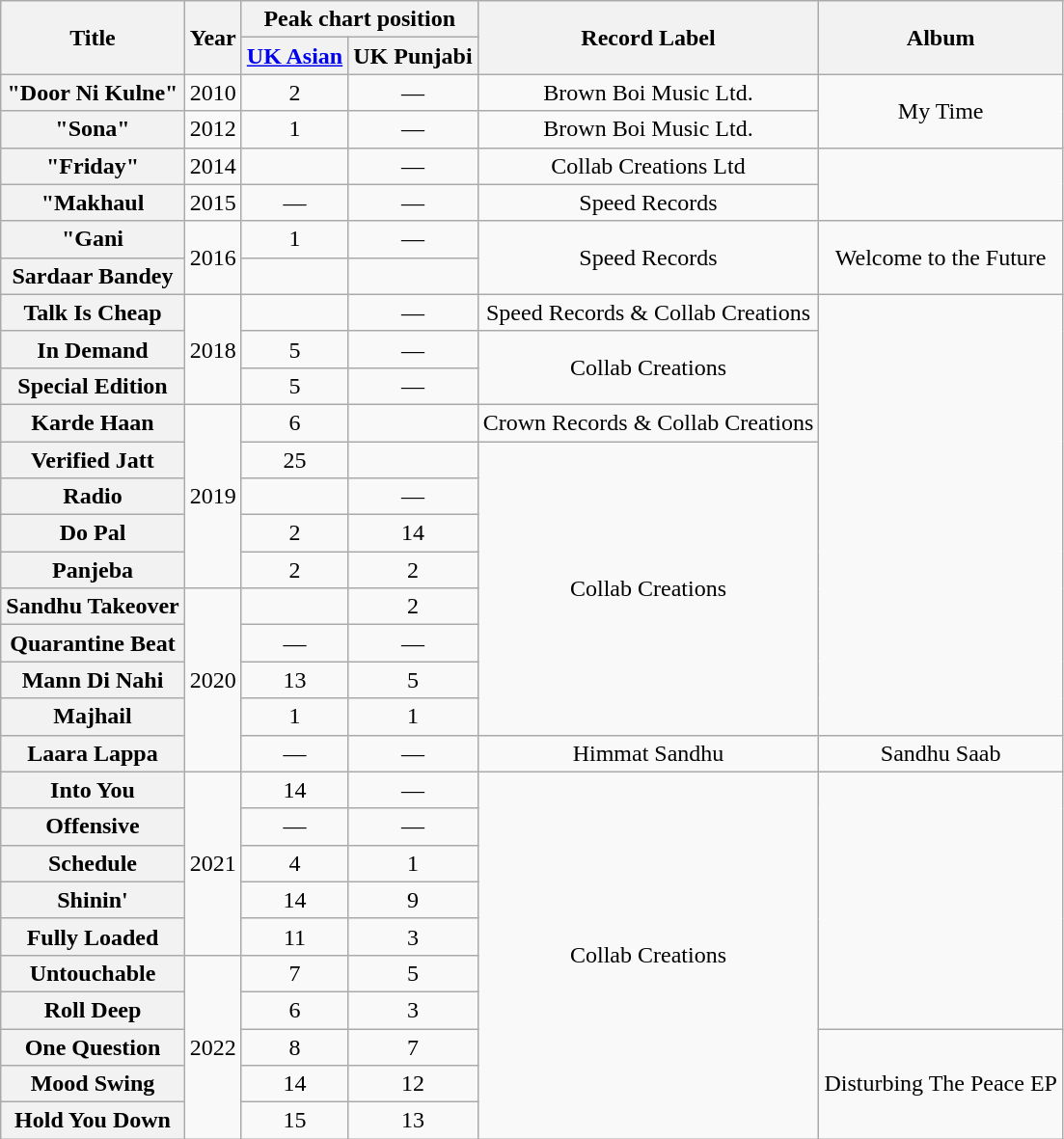<table class="wikitable plainrowheaders" style="text-align:center;">
<tr>
<th rowspan="2">Title</th>
<th rowspan="2">Year</th>
<th colspan="2">Peak chart position</th>
<th rowspan="2">Record Label</th>
<th rowspan="2">Album</th>
</tr>
<tr>
<th><a href='#'>UK Asian</a></th>
<th>UK Punjabi</th>
</tr>
<tr>
<th scope="row">"Door Ni Kulne" </th>
<td>2010</td>
<td>2</td>
<td>—</td>
<td>Brown Boi Music Ltd.</td>
<td rowspan="2">My Time</td>
</tr>
<tr>
<th scope="row">"Sona" </th>
<td>2012</td>
<td>1</td>
<td>—</td>
<td>Brown Boi Music Ltd.</td>
</tr>
<tr>
<th scope="row">"Friday" </th>
<td>2014</td>
<td></td>
<td>—</td>
<td>Collab Creations Ltd</td>
<td rowspan="2"></td>
</tr>
<tr>
<th scope="row">"Makhaul </th>
<td>2015</td>
<td>—</td>
<td>—</td>
<td>Speed Records</td>
</tr>
<tr>
<th scope="row">"Gani </th>
<td rowspan="2">2016</td>
<td>1</td>
<td>—</td>
<td rowspan="2">Speed Records</td>
<td rowspan="2">Welcome to the Future</td>
</tr>
<tr>
<th scope="row">Sardaar Bandey </th>
<td></td>
<td></td>
</tr>
<tr>
<th scope="row">Talk Is Cheap </th>
<td rowspan="3">2018</td>
<td></td>
<td>—</td>
<td>Speed Records & Collab Creations</td>
<td rowspan="12"></td>
</tr>
<tr>
<th scope="row">In Demand </th>
<td>5</td>
<td>—</td>
<td rowspan="2">Collab Creations</td>
</tr>
<tr>
<th scope="row">Special Edition </th>
<td>5</td>
<td>—</td>
</tr>
<tr>
<th scope="row">Karde Haan<br></th>
<td rowspan="5">2019</td>
<td>6</td>
<td></td>
<td>Crown Records & Collab Creations</td>
</tr>
<tr>
<th scope="row">Verified Jatt </th>
<td>25</td>
<td></td>
<td rowspan="8">Collab Creations</td>
</tr>
<tr>
<th scope="row">Radio </th>
<td></td>
<td>—</td>
</tr>
<tr>
<th scope="row">Do Pal </th>
<td>2</td>
<td>14</td>
</tr>
<tr>
<th scope="row">Panjeba </th>
<td>2</td>
<td>2</td>
</tr>
<tr>
<th scope="row">Sandhu Takeover </th>
<td rowspan="5">2020</td>
<td></td>
<td>2</td>
</tr>
<tr>
<th scope="row">Quarantine Beat</th>
<td>—</td>
<td>—</td>
</tr>
<tr>
<th scope="row">Mann Di Nahi </th>
<td>13</td>
<td>5</td>
</tr>
<tr>
<th scope="row">Majhail </th>
<td>1</td>
<td>1</td>
</tr>
<tr>
<th scope="row">Laara Lappa </th>
<td>—</td>
<td>—</td>
<td>Himmat Sandhu</td>
<td>Sandhu Saab</td>
</tr>
<tr>
<th scope="row">Into You </th>
<td rowspan="5">2021</td>
<td>14</td>
<td>—</td>
<td rowspan="10">Collab Creations</td>
<td rowspan="7"></td>
</tr>
<tr>
<th scope="row">Offensive </th>
<td>—</td>
<td>—</td>
</tr>
<tr>
<th scope="row">Schedule </th>
<td>4</td>
<td>1</td>
</tr>
<tr>
<th scope="row">Shinin' </th>
<td>14</td>
<td>9</td>
</tr>
<tr>
<th scope="row">Fully Loaded </th>
<td>11</td>
<td>3</td>
</tr>
<tr>
<th scope="row">Untouchable </th>
<td rowspan="5">2022</td>
<td>7</td>
<td>5</td>
</tr>
<tr>
<th scope="row">Roll Deep </th>
<td>6</td>
<td>3</td>
</tr>
<tr>
<th scope="row">One Question </th>
<td>8</td>
<td>7</td>
<td rowspan="3">Disturbing The Peace EP</td>
</tr>
<tr>
<th scope="row">Mood Swing </th>
<td>14</td>
<td>12</td>
</tr>
<tr>
<th scope="row">Hold You Down </th>
<td>15</td>
<td>13</td>
</tr>
</table>
